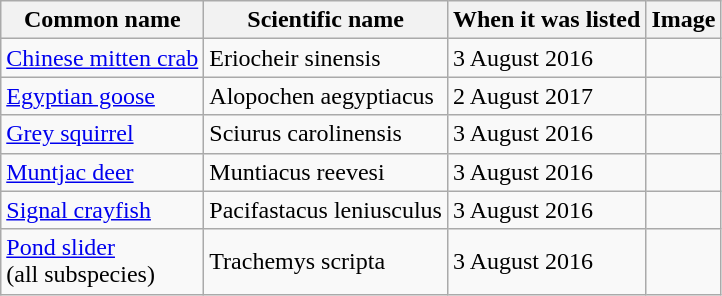<table class="wikitable">
<tr>
<th>Common name</th>
<th>Scientific name</th>
<th>When it was listed</th>
<th>Image</th>
</tr>
<tr>
<td><a href='#'>Chinese mitten crab</a></td>
<td>Eriocheir sinensis</td>
<td>3 August 2016</td>
<td></td>
</tr>
<tr>
<td><a href='#'>Egyptian goose</a></td>
<td>Alopochen aegyptiacus</td>
<td>2 August 2017</td>
<td></td>
</tr>
<tr>
<td><a href='#'>Grey squirrel</a></td>
<td>Sciurus carolinensis</td>
<td>3 August 2016</td>
<td></td>
</tr>
<tr>
<td><a href='#'>Muntjac deer</a></td>
<td>Muntiacus reevesi</td>
<td>3 August 2016</td>
<td></td>
</tr>
<tr>
<td><a href='#'>Signal crayfish</a></td>
<td>Pacifastacus leniusculus</td>
<td>3 August 2016</td>
<td></td>
</tr>
<tr>
<td><a href='#'>Pond slider</a><br>(all subspecies)</td>
<td>Trachemys scripta</td>
<td>3 August 2016</td>
<td></td>
</tr>
</table>
